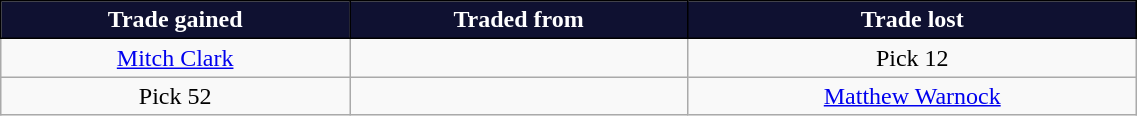<table class="wikitable" style="text-align:center; font-size:100%; width:60%;">
<tr style="color:#FFFFFF;">
<th style="background:#0F1131; border: solid black 1px;">Trade gained</th>
<th style="background:#0F1131; border: solid black 1px;">Traded from</th>
<th style="background:#0F1131; border: solid black 1px;">Trade lost</th>
</tr>
<tr>
<td><a href='#'>Mitch Clark</a></td>
<td></td>
<td>Pick 12</td>
</tr>
<tr>
<td>Pick 52</td>
<td></td>
<td><a href='#'>Matthew Warnock</a></td>
</tr>
</table>
